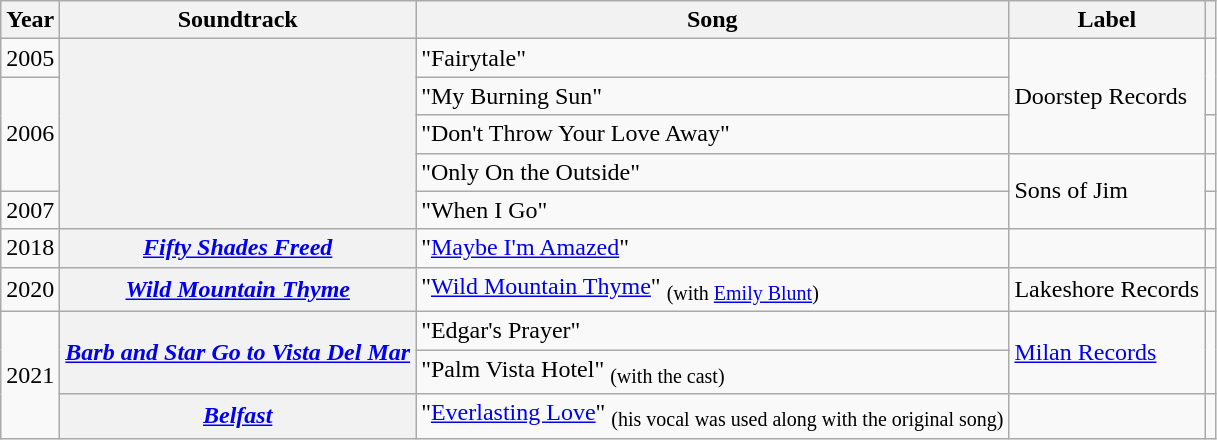<table class="wikitable plainrowheaders unsortable">
<tr>
<th scope="col">Year</th>
<th scope="col">Soundtrack</th>
<th scope="col">Song</th>
<th scope="col">Label</th>
<th scope="col" class="unsortable"></th>
</tr>
<tr>
<td>2005</td>
<th rowspan="5" scope="row"></th>
<td>"Fairytale"</td>
<td rowspan="3">Doorstep Records</td>
<td rowspan="2"></td>
</tr>
<tr>
<td rowspan="3">2006</td>
<td>"My Burning Sun"</td>
</tr>
<tr>
<td>"Don't Throw Your Love Away"</td>
<td></td>
</tr>
<tr>
<td>"Only On the Outside"</td>
<td rowspan="2">Sons of Jim</td>
<td></td>
</tr>
<tr>
<td>2007</td>
<td>"When I Go"</td>
<td></td>
</tr>
<tr>
<td>2018</td>
<th><em><a href='#'>Fifty Shades Freed</a></em></th>
<td>"<a href='#'>Maybe I'm Amazed</a>"</td>
<td></td>
<td></td>
</tr>
<tr>
<td>2020</td>
<th><em><a href='#'>Wild Mountain Thyme</a></em></th>
<td>"<a href='#'>Wild Mountain Thyme</a>" <sub>(with <a href='#'>Emily Blunt</a>)</sub></td>
<td>Lakeshore Records</td>
<td></td>
</tr>
<tr>
<td rowspan="3">2021</td>
<th rowspan="2"><em><a href='#'>Barb and Star Go to Vista Del Mar</a></em></th>
<td>"Edgar's Prayer"</td>
<td rowspan="2"><a href='#'>Milan Records</a></td>
<td rowspan="2"></td>
</tr>
<tr>
<td>"Palm Vista Hotel" <sub>(with the cast)</sub></td>
</tr>
<tr>
<th><em><a href='#'>Belfast</a></em></th>
<td>"<a href='#'>Everlasting Love</a>" <sub>(his vocal was used along with the original song)</sub></td>
<td></td>
<td></td>
</tr>
</table>
